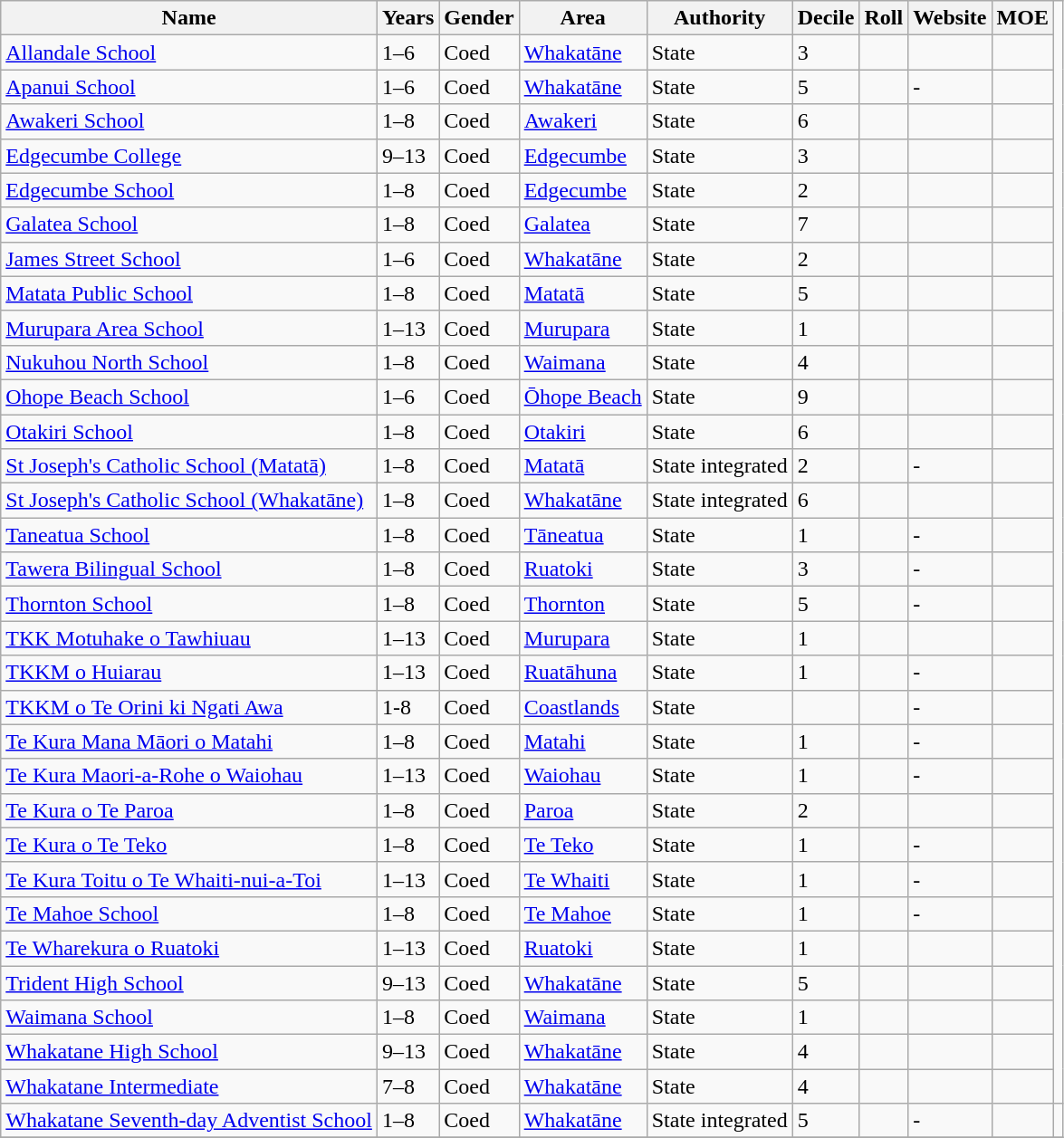<table class="wikitable sortable">
<tr>
<th>Name</th>
<th>Years</th>
<th>Gender</th>
<th>Area</th>
<th>Authority</th>
<th>Decile</th>
<th>Roll</th>
<th>Website</th>
<th>MOE</th>
</tr>
<tr>
<td><a href='#'>Allandale School</a></td>
<td>1–6</td>
<td>Coed</td>
<td><a href='#'>Whakatāne</a></td>
<td>State</td>
<td>3</td>
<td></td>
<td></td>
<td></td>
</tr>
<tr>
<td><a href='#'>Apanui School</a></td>
<td>1–6</td>
<td>Coed</td>
<td><a href='#'>Whakatāne</a></td>
<td>State</td>
<td>5</td>
<td></td>
<td>-</td>
<td></td>
</tr>
<tr>
<td><a href='#'>Awakeri School</a></td>
<td>1–8</td>
<td>Coed</td>
<td><a href='#'>Awakeri</a></td>
<td>State</td>
<td>6</td>
<td></td>
<td></td>
<td></td>
</tr>
<tr>
<td><a href='#'>Edgecumbe College</a></td>
<td>9–13</td>
<td>Coed</td>
<td><a href='#'>Edgecumbe</a></td>
<td>State</td>
<td>3</td>
<td></td>
<td></td>
<td></td>
</tr>
<tr>
<td><a href='#'>Edgecumbe School</a></td>
<td>1–8</td>
<td>Coed</td>
<td><a href='#'>Edgecumbe</a></td>
<td>State</td>
<td>2</td>
<td></td>
<td></td>
<td></td>
</tr>
<tr>
<td><a href='#'>Galatea School</a></td>
<td>1–8</td>
<td>Coed</td>
<td><a href='#'>Galatea</a></td>
<td>State</td>
<td>7</td>
<td></td>
<td></td>
<td></td>
</tr>
<tr>
<td><a href='#'>James Street School</a></td>
<td>1–6</td>
<td>Coed</td>
<td><a href='#'>Whakatāne</a></td>
<td>State</td>
<td>2</td>
<td></td>
<td></td>
<td></td>
</tr>
<tr>
<td><a href='#'>Matata Public School</a></td>
<td>1–8</td>
<td>Coed</td>
<td><a href='#'>Matatā</a></td>
<td>State</td>
<td>5</td>
<td></td>
<td></td>
<td></td>
</tr>
<tr>
<td><a href='#'>Murupara Area School</a></td>
<td>1–13</td>
<td>Coed</td>
<td><a href='#'>Murupara</a></td>
<td>State</td>
<td>1</td>
<td></td>
<td></td>
<td></td>
</tr>
<tr>
<td><a href='#'>Nukuhou North School</a></td>
<td>1–8</td>
<td>Coed</td>
<td><a href='#'>Waimana</a></td>
<td>State</td>
<td>4</td>
<td></td>
<td></td>
<td></td>
</tr>
<tr>
<td><a href='#'>Ohope Beach School</a></td>
<td>1–6</td>
<td>Coed</td>
<td><a href='#'>Ōhope Beach</a></td>
<td>State</td>
<td>9</td>
<td></td>
<td></td>
<td></td>
</tr>
<tr>
<td><a href='#'>Otakiri School</a></td>
<td>1–8</td>
<td>Coed</td>
<td><a href='#'>Otakiri</a></td>
<td>State</td>
<td>6</td>
<td></td>
<td></td>
<td></td>
</tr>
<tr>
<td><a href='#'>St Joseph's Catholic School (Matatā)</a></td>
<td>1–8</td>
<td>Coed</td>
<td><a href='#'>Matatā</a></td>
<td>State integrated</td>
<td>2</td>
<td></td>
<td>-</td>
<td></td>
</tr>
<tr>
<td><a href='#'>St Joseph's Catholic School (Whakatāne)</a></td>
<td>1–8</td>
<td>Coed</td>
<td><a href='#'>Whakatāne</a></td>
<td>State integrated</td>
<td>6</td>
<td></td>
<td></td>
<td></td>
</tr>
<tr>
<td><a href='#'>Taneatua School</a></td>
<td>1–8</td>
<td>Coed</td>
<td><a href='#'>Tāneatua</a></td>
<td>State</td>
<td>1</td>
<td></td>
<td>-</td>
<td></td>
</tr>
<tr>
<td><a href='#'>Tawera Bilingual School</a></td>
<td>1–8</td>
<td>Coed</td>
<td><a href='#'>Ruatoki</a></td>
<td>State</td>
<td>3</td>
<td></td>
<td>-</td>
<td></td>
</tr>
<tr>
<td><a href='#'>Thornton School</a></td>
<td>1–8</td>
<td>Coed</td>
<td><a href='#'>Thornton</a></td>
<td>State</td>
<td>5</td>
<td></td>
<td>-</td>
<td></td>
</tr>
<tr>
<td><a href='#'>TKK Motuhake o Tawhiuau</a></td>
<td>1–13</td>
<td>Coed</td>
<td><a href='#'>Murupara</a></td>
<td>State</td>
<td>1</td>
<td></td>
<td></td>
<td></td>
</tr>
<tr>
<td><a href='#'>TKKM o Huiarau</a></td>
<td>1–13</td>
<td>Coed</td>
<td><a href='#'>Ruatāhuna</a></td>
<td>State</td>
<td>1</td>
<td></td>
<td>-</td>
<td></td>
</tr>
<tr>
<td><a href='#'>TKKM o Te Orini ki Ngati Awa</a></td>
<td>1-8</td>
<td>Coed</td>
<td><a href='#'>Coastlands</a></td>
<td>State</td>
<td></td>
<td></td>
<td>-</td>
<td></td>
</tr>
<tr>
<td><a href='#'>Te Kura Mana Māori o Matahi</a></td>
<td>1–8</td>
<td>Coed</td>
<td><a href='#'>Matahi</a></td>
<td>State</td>
<td>1</td>
<td></td>
<td>-</td>
<td></td>
</tr>
<tr>
<td><a href='#'>Te Kura Maori-a-Rohe o Waiohau</a></td>
<td>1–13</td>
<td>Coed</td>
<td><a href='#'>Waiohau</a></td>
<td>State</td>
<td>1</td>
<td></td>
<td>-</td>
<td></td>
</tr>
<tr>
<td><a href='#'>Te Kura o Te Paroa</a></td>
<td>1–8</td>
<td>Coed</td>
<td><a href='#'>Paroa</a></td>
<td>State</td>
<td>2</td>
<td></td>
<td></td>
<td></td>
</tr>
<tr>
<td><a href='#'>Te Kura o Te Teko</a></td>
<td>1–8</td>
<td>Coed</td>
<td><a href='#'>Te Teko</a></td>
<td>State</td>
<td>1</td>
<td></td>
<td>-</td>
<td></td>
</tr>
<tr>
<td><a href='#'>Te Kura Toitu o Te Whaiti-nui-a-Toi</a></td>
<td>1–13</td>
<td>Coed</td>
<td><a href='#'>Te Whaiti</a></td>
<td>State</td>
<td>1</td>
<td></td>
<td>-</td>
<td></td>
</tr>
<tr>
<td><a href='#'>Te Mahoe School</a></td>
<td>1–8</td>
<td>Coed</td>
<td><a href='#'>Te Mahoe</a></td>
<td>State</td>
<td>1</td>
<td></td>
<td>-</td>
<td></td>
</tr>
<tr>
<td><a href='#'>Te Wharekura o Ruatoki</a></td>
<td>1–13</td>
<td>Coed</td>
<td><a href='#'>Ruatoki</a></td>
<td>State</td>
<td>1</td>
<td></td>
<td></td>
<td></td>
</tr>
<tr>
<td><a href='#'>Trident High School</a></td>
<td>9–13</td>
<td>Coed</td>
<td><a href='#'>Whakatāne</a></td>
<td>State</td>
<td>5</td>
<td></td>
<td></td>
<td></td>
</tr>
<tr>
<td><a href='#'>Waimana School</a></td>
<td>1–8</td>
<td>Coed</td>
<td><a href='#'>Waimana</a></td>
<td>State</td>
<td>1</td>
<td></td>
<td></td>
<td></td>
</tr>
<tr>
<td><a href='#'>Whakatane High School</a></td>
<td>9–13</td>
<td>Coed</td>
<td><a href='#'>Whakatāne</a></td>
<td>State</td>
<td>4</td>
<td></td>
<td></td>
<td></td>
</tr>
<tr>
<td><a href='#'>Whakatane Intermediate</a></td>
<td>7–8</td>
<td>Coed</td>
<td><a href='#'>Whakatāne</a></td>
<td>State</td>
<td>4</td>
<td></td>
<td></td>
<td></td>
</tr>
<tr>
<td><a href='#'>Whakatane Seventh-day Adventist School</a></td>
<td>1–8</td>
<td>Coed</td>
<td><a href='#'>Whakatāne</a></td>
<td>State integrated</td>
<td>5</td>
<td></td>
<td>-</td>
<td></td>
<td></td>
</tr>
<tr>
</tr>
</table>
